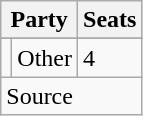<table class=wikitable>
<tr>
<th colspan=2>Party</th>
<th>Seats</th>
</tr>
<tr>
</tr>
<tr>
</tr>
<tr>
</tr>
<tr>
<td></td>
<td>Other</td>
<td>4</td>
</tr>
<tr>
<td colspan=9>Source</td>
</tr>
</table>
